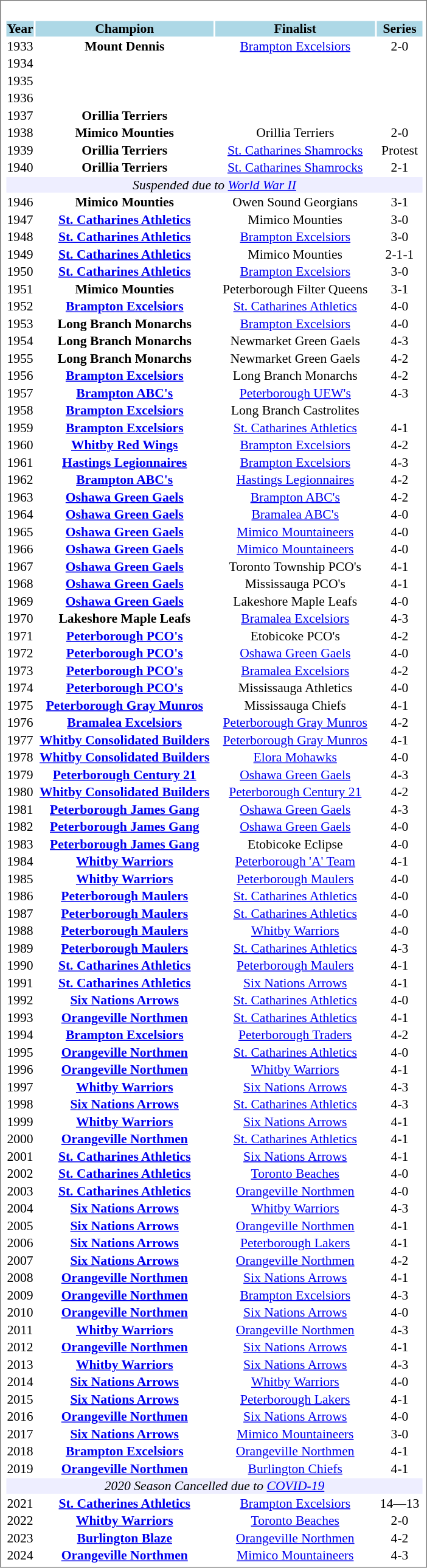<table cellpadding="0" style="font-size: 100%; border: 1px solid gray;">
<tr align="center" style="vertical-align: top">
<td></td>
<td><br><table cellpadding="0" style="font-size: 90%;">
<tr align="center">
<th style="background: #ADD8E6;" width="30"><strong>Year</strong></th>
<th style="background: #ADD8E6;" width="195"><strong>Champion</strong></th>
<th style="background: #ADD8E6;" width="175"><strong>Finalist</strong></th>
<th style="background: #ADD8E6;" width="50"><strong>Series</strong></th>
</tr>
<tr align="center">
<td>1933</td>
<td><strong>Mount Dennis</strong></td>
<td><a href='#'>Brampton Excelsiors</a></td>
<td>2-0</td>
</tr>
<tr align="center">
<td>1934</td>
<td></td>
<td></td>
<td></td>
</tr>
<tr align="center">
<td>1935</td>
<td></td>
<td></td>
<td></td>
</tr>
<tr align="center">
<td>1936</td>
<td></td>
<td></td>
<td></td>
</tr>
<tr align="center">
<td>1937</td>
<td><strong>Orillia Terriers</strong></td>
<td></td>
<td></td>
</tr>
<tr align="center">
<td>1938</td>
<td><strong>Mimico Mounties</strong></td>
<td>Orillia Terriers</td>
<td>2-0</td>
</tr>
<tr align="center">
<td>1939</td>
<td><strong>Orillia Terriers</strong></td>
<td><a href='#'>St. Catharines Shamrocks</a></td>
<td>Protest</td>
</tr>
<tr align="center">
<td>1940</td>
<td><strong>Orillia Terriers</strong></td>
<td><a href='#'>St. Catharines Shamrocks</a></td>
<td>2-1</td>
</tr>
<tr align="center" bgcolor="#eeeeff">
<td colspan="11"><em>Suspended due to <a href='#'>World War II</a></em></td>
</tr>
<tr align="center">
<td>1946</td>
<td><strong>Mimico Mounties</strong></td>
<td>Owen Sound Georgians</td>
<td>3-1</td>
</tr>
<tr align="center">
<td>1947</td>
<td><strong><a href='#'>St. Catharines Athletics</a></strong></td>
<td>Mimico Mounties</td>
<td>3-0</td>
</tr>
<tr align="center">
<td>1948</td>
<td><strong><a href='#'>St. Catharines Athletics</a></strong></td>
<td><a href='#'>Brampton Excelsiors</a></td>
<td>3-0</td>
</tr>
<tr align="center">
<td>1949</td>
<td><strong><a href='#'>St. Catharines Athletics</a></strong></td>
<td>Mimico Mounties</td>
<td>2-1-1</td>
</tr>
<tr align="center">
<td>1950</td>
<td><strong><a href='#'>St. Catharines Athletics</a></strong></td>
<td><a href='#'>Brampton Excelsiors</a></td>
<td>3-0</td>
</tr>
<tr align="center">
<td>1951</td>
<td><strong>Mimico Mounties</strong></td>
<td>Peterborough Filter Queens</td>
<td>3-1</td>
</tr>
<tr align="center">
<td>1952</td>
<td><strong><a href='#'>Brampton Excelsiors</a></strong></td>
<td><a href='#'>St. Catharines Athletics</a></td>
<td>4-0</td>
</tr>
<tr align="center">
<td>1953</td>
<td><strong>Long Branch Monarchs</strong></td>
<td><a href='#'>Brampton Excelsiors</a></td>
<td>4-0</td>
</tr>
<tr align="center">
<td>1954</td>
<td><strong>Long Branch Monarchs</strong></td>
<td>Newmarket Green Gaels</td>
<td>4-3</td>
</tr>
<tr align="center">
<td>1955</td>
<td><strong>Long Branch Monarchs</strong></td>
<td>Newmarket Green Gaels</td>
<td>4-2</td>
</tr>
<tr align="center">
<td>1956</td>
<td><strong><a href='#'>Brampton Excelsiors</a></strong></td>
<td>Long Branch Monarchs</td>
<td>4-2</td>
</tr>
<tr align="center">
<td>1957</td>
<td><strong><a href='#'>Brampton ABC's</a></strong></td>
<td><a href='#'>Peterborough UEW's</a></td>
<td>4-3</td>
</tr>
<tr align="center">
<td>1958</td>
<td><strong><a href='#'>Brampton Excelsiors</a></strong></td>
<td>Long Branch Castrolites</td>
<td></td>
</tr>
<tr align="center">
<td>1959</td>
<td><strong><a href='#'>Brampton Excelsiors</a></strong></td>
<td><a href='#'>St. Catharines Athletics</a></td>
<td>4-1</td>
</tr>
<tr align="center">
<td>1960</td>
<td><strong><a href='#'>Whitby Red Wings</a></strong></td>
<td><a href='#'>Brampton Excelsiors</a></td>
<td>4-2</td>
</tr>
<tr align="center">
<td>1961</td>
<td><strong><a href='#'>Hastings Legionnaires</a></strong></td>
<td><a href='#'>Brampton Excelsiors</a></td>
<td>4-3</td>
</tr>
<tr align="center">
<td>1962</td>
<td><strong><a href='#'>Brampton ABC's</a></strong></td>
<td><a href='#'>Hastings Legionnaires</a></td>
<td>4-2</td>
</tr>
<tr align="center">
<td>1963</td>
<td><strong><a href='#'>Oshawa Green Gaels</a></strong></td>
<td><a href='#'>Brampton ABC's</a></td>
<td>4-2</td>
</tr>
<tr align="center">
<td>1964</td>
<td><strong><a href='#'>Oshawa Green Gaels</a></strong></td>
<td><a href='#'>Bramalea ABC's</a></td>
<td>4-0</td>
</tr>
<tr align="center">
<td>1965</td>
<td><strong><a href='#'>Oshawa Green Gaels</a></strong></td>
<td><a href='#'>Mimico Mountaineers</a></td>
<td>4-0</td>
</tr>
<tr align="center">
<td>1966</td>
<td><strong><a href='#'>Oshawa Green Gaels</a></strong></td>
<td><a href='#'>Mimico Mountaineers</a></td>
<td>4-0</td>
</tr>
<tr align="center">
<td>1967</td>
<td><strong><a href='#'>Oshawa Green Gaels</a></strong></td>
<td>Toronto Township PCO's</td>
<td>4-1</td>
</tr>
<tr align="center">
<td>1968</td>
<td><strong><a href='#'>Oshawa Green Gaels</a></strong></td>
<td>Mississauga PCO's</td>
<td>4-1</td>
</tr>
<tr align="center">
<td>1969</td>
<td><strong><a href='#'>Oshawa Green Gaels</a></strong></td>
<td>Lakeshore Maple Leafs</td>
<td>4-0</td>
</tr>
<tr align="center">
<td>1970</td>
<td><strong>Lakeshore Maple Leafs</strong></td>
<td><a href='#'>Bramalea Excelsiors</a></td>
<td>4-3</td>
</tr>
<tr align="center">
<td>1971</td>
<td><strong><a href='#'>Peterborough PCO's</a></strong></td>
<td>Etobicoke PCO's</td>
<td>4-2</td>
</tr>
<tr align="center">
<td>1972</td>
<td><strong><a href='#'>Peterborough PCO's</a></strong></td>
<td><a href='#'>Oshawa Green Gaels</a></td>
<td>4-0</td>
</tr>
<tr align="center">
<td>1973</td>
<td><strong><a href='#'>Peterborough PCO's</a></strong></td>
<td><a href='#'>Bramalea Excelsiors</a></td>
<td>4-2</td>
</tr>
<tr align="center">
<td>1974</td>
<td><strong><a href='#'>Peterborough PCO's</a></strong></td>
<td>Mississauga Athletics</td>
<td>4-0</td>
</tr>
<tr align="center">
<td>1975</td>
<td><strong><a href='#'>Peterborough Gray Munros</a></strong></td>
<td>Mississauga Chiefs</td>
<td>4-1</td>
</tr>
<tr align="center">
<td>1976</td>
<td><strong><a href='#'>Bramalea Excelsiors</a></strong></td>
<td><a href='#'>Peterborough Gray Munros</a></td>
<td>4-2</td>
</tr>
<tr align="center">
<td>1977</td>
<td><strong><a href='#'>Whitby Consolidated Builders</a></strong></td>
<td><a href='#'>Peterborough Gray Munros</a></td>
<td>4-1</td>
</tr>
<tr align="center">
<td>1978</td>
<td><strong><a href='#'>Whitby Consolidated Builders</a></strong></td>
<td><a href='#'>Elora Mohawks</a></td>
<td>4-0</td>
</tr>
<tr align="center">
<td>1979</td>
<td><strong><a href='#'>Peterborough Century 21</a></strong></td>
<td><a href='#'>Oshawa Green Gaels</a></td>
<td>4-3</td>
</tr>
<tr align="center">
<td>1980</td>
<td><strong><a href='#'>Whitby Consolidated Builders</a></strong></td>
<td><a href='#'>Peterborough Century 21</a></td>
<td>4-2</td>
</tr>
<tr align="center">
<td>1981</td>
<td><strong><a href='#'>Peterborough James Gang</a></strong></td>
<td><a href='#'>Oshawa Green Gaels</a></td>
<td>4-3</td>
</tr>
<tr align="center">
<td>1982</td>
<td><strong><a href='#'>Peterborough James Gang</a></strong></td>
<td><a href='#'>Oshawa Green Gaels</a></td>
<td>4-0</td>
</tr>
<tr align="center">
<td>1983</td>
<td><strong><a href='#'>Peterborough James Gang</a></strong></td>
<td>Etobicoke Eclipse</td>
<td>4-0</td>
</tr>
<tr align="center">
<td>1984</td>
<td><strong><a href='#'>Whitby Warriors</a></strong></td>
<td><a href='#'>Peterborough 'A' Team</a></td>
<td>4-1</td>
</tr>
<tr align="center">
<td>1985</td>
<td><strong><a href='#'>Whitby Warriors</a></strong></td>
<td><a href='#'>Peterborough Maulers</a></td>
<td>4-0</td>
</tr>
<tr align="center">
<td>1986</td>
<td><strong><a href='#'>Peterborough Maulers</a></strong></td>
<td><a href='#'>St. Catharines Athletics</a></td>
<td>4-0</td>
</tr>
<tr align="center">
<td>1987</td>
<td><strong><a href='#'>Peterborough Maulers</a></strong></td>
<td><a href='#'>St. Catharines Athletics</a></td>
<td>4-0</td>
</tr>
<tr align="center">
<td>1988</td>
<td><strong><a href='#'>Peterborough Maulers</a></strong></td>
<td><a href='#'>Whitby Warriors</a></td>
<td>4-0</td>
</tr>
<tr align="center">
<td>1989</td>
<td><strong><a href='#'>Peterborough Maulers</a></strong></td>
<td><a href='#'>St. Catharines Athletics</a></td>
<td>4-3</td>
</tr>
<tr align="center">
<td>1990</td>
<td><strong><a href='#'>St. Catharines Athletics</a></strong></td>
<td><a href='#'>Peterborough Maulers</a></td>
<td>4-1</td>
</tr>
<tr align="center">
<td>1991</td>
<td><strong><a href='#'>St. Catharines Athletics</a></strong></td>
<td><a href='#'>Six Nations Arrows</a></td>
<td>4-1</td>
</tr>
<tr align="center">
<td>1992</td>
<td><strong><a href='#'>Six Nations Arrows</a></strong></td>
<td><a href='#'>St. Catharines Athletics</a></td>
<td>4-0</td>
</tr>
<tr align="center">
<td>1993</td>
<td><strong><a href='#'>Orangeville Northmen</a></strong></td>
<td><a href='#'>St. Catharines Athletics</a></td>
<td>4-1</td>
</tr>
<tr align="center">
<td>1994</td>
<td><strong><a href='#'>Brampton Excelsiors</a></strong></td>
<td><a href='#'>Peterborough Traders</a></td>
<td>4-2</td>
</tr>
<tr align="center">
<td>1995</td>
<td><strong><a href='#'>Orangeville Northmen</a></strong></td>
<td><a href='#'>St. Catharines Athletics</a></td>
<td>4-0</td>
</tr>
<tr align="center">
<td>1996</td>
<td><strong><a href='#'>Orangeville Northmen</a></strong></td>
<td><a href='#'>Whitby Warriors</a></td>
<td>4-1</td>
</tr>
<tr align="center">
<td>1997</td>
<td><strong><a href='#'>Whitby Warriors</a></strong></td>
<td><a href='#'>Six Nations Arrows</a></td>
<td>4-3</td>
</tr>
<tr align="center">
<td>1998</td>
<td><strong><a href='#'>Six Nations Arrows</a></strong></td>
<td><a href='#'>St. Catharines Athletics</a></td>
<td>4-3</td>
</tr>
<tr align="center">
<td>1999</td>
<td><strong><a href='#'>Whitby Warriors</a></strong></td>
<td><a href='#'>Six Nations Arrows</a></td>
<td>4-1</td>
</tr>
<tr align="center">
<td>2000</td>
<td><strong><a href='#'>Orangeville Northmen</a></strong></td>
<td><a href='#'>St. Catharines Athletics</a></td>
<td>4-1</td>
</tr>
<tr align="center">
<td>2001</td>
<td><strong><a href='#'>St. Catharines Athletics</a></strong></td>
<td><a href='#'>Six Nations Arrows</a></td>
<td>4-1</td>
</tr>
<tr align="center">
<td>2002</td>
<td><strong><a href='#'>St. Catharines Athletics</a></strong></td>
<td><a href='#'>Toronto Beaches</a></td>
<td>4-0</td>
</tr>
<tr align="center">
<td>2003</td>
<td><strong><a href='#'>St. Catharines Athletics</a></strong></td>
<td><a href='#'>Orangeville Northmen</a></td>
<td>4-0</td>
</tr>
<tr align="center">
<td>2004</td>
<td><strong><a href='#'>Six Nations Arrows</a></strong></td>
<td><a href='#'>Whitby Warriors</a></td>
<td>4-3</td>
</tr>
<tr align="center">
<td>2005</td>
<td><strong><a href='#'>Six Nations Arrows</a></strong></td>
<td><a href='#'>Orangeville Northmen</a></td>
<td>4-1</td>
</tr>
<tr align="center">
<td>2006</td>
<td><strong><a href='#'>Six Nations Arrows</a></strong></td>
<td><a href='#'>Peterborough Lakers</a></td>
<td>4-1</td>
</tr>
<tr align="center">
<td>2007</td>
<td><strong><a href='#'>Six Nations Arrows</a></strong></td>
<td><a href='#'>Orangeville Northmen</a></td>
<td>4-2</td>
</tr>
<tr align="center">
<td>2008</td>
<td><strong><a href='#'>Orangeville Northmen</a></strong></td>
<td><a href='#'>Six Nations Arrows</a></td>
<td>4-1</td>
</tr>
<tr align="center">
<td>2009</td>
<td><strong><a href='#'>Orangeville Northmen</a></strong></td>
<td><a href='#'>Brampton Excelsiors</a></td>
<td>4-3</td>
</tr>
<tr align="center">
<td>2010</td>
<td><strong><a href='#'>Orangeville Northmen</a></strong></td>
<td><a href='#'>Six Nations Arrows</a></td>
<td>4-0</td>
</tr>
<tr align="center">
<td>2011</td>
<td><strong><a href='#'>Whitby Warriors</a></strong></td>
<td><a href='#'>Orangeville Northmen</a></td>
<td>4-3</td>
</tr>
<tr align="center">
<td>2012</td>
<td><strong><a href='#'>Orangeville Northmen</a></strong></td>
<td><a href='#'>Six Nations Arrows</a></td>
<td>4-1</td>
</tr>
<tr align="center">
<td>2013</td>
<td><strong><a href='#'>Whitby Warriors</a></strong></td>
<td><a href='#'>Six Nations Arrows</a></td>
<td>4-3</td>
</tr>
<tr align="center">
<td>2014</td>
<td><strong><a href='#'>Six Nations Arrows</a></strong></td>
<td><a href='#'>Whitby Warriors</a></td>
<td>4-0</td>
</tr>
<tr align="center">
<td>2015</td>
<td><strong><a href='#'>Six Nations Arrows</a></strong></td>
<td><a href='#'>Peterborough Lakers</a></td>
<td>4-1</td>
</tr>
<tr align="center">
<td>2016</td>
<td><strong><a href='#'>Orangeville Northmen</a></strong></td>
<td><a href='#'>Six Nations Arrows</a></td>
<td>4-0</td>
</tr>
<tr align="center">
<td>2017</td>
<td><strong><a href='#'>Six Nations Arrows</a></strong></td>
<td><a href='#'>Mimico Mountaineers</a></td>
<td>3-0</td>
</tr>
<tr align="center">
<td>2018</td>
<td><strong><a href='#'>Brampton Excelsiors</a></strong></td>
<td><a href='#'>Orangeville Northmen</a></td>
<td>4-1</td>
</tr>
<tr align="center">
<td>2019</td>
<td><strong><a href='#'>Orangeville Northmen</a></strong></td>
<td><a href='#'>Burlington Chiefs</a></td>
<td>4-1</td>
</tr>
<tr align="center" bgcolor="#eeeeff">
<td colspan="11"><em>2020 Season Cancelled due to <a href='#'>COVID-19</a></em></td>
</tr>
<tr align="center">
<td>2021</td>
<td><strong><a href='#'>St. Catherines Athletics</a></strong></td>
<td><a href='#'>Brampton Excelsiors</a></td>
<td>14—13</td>
</tr>
<tr align="center">
<td>2022</td>
<td><strong><a href='#'>Whitby Warriors</a></strong></td>
<td><a href='#'>Toronto Beaches</a></td>
<td>2-0</td>
</tr>
<tr align="center">
<td>2023</td>
<td><strong><a href='#'>Burlington Blaze</a></strong></td>
<td><a href='#'>Orangeville Northmen</a></td>
<td>4-2</td>
</tr>
<tr align="center">
<td>2024</td>
<td><strong><a href='#'>Orangeville Northmen</a></strong></td>
<td><a href='#'>Mimico Mountaineers</a></td>
<td>4-3</td>
</tr>
</table>
</td>
</tr>
</table>
